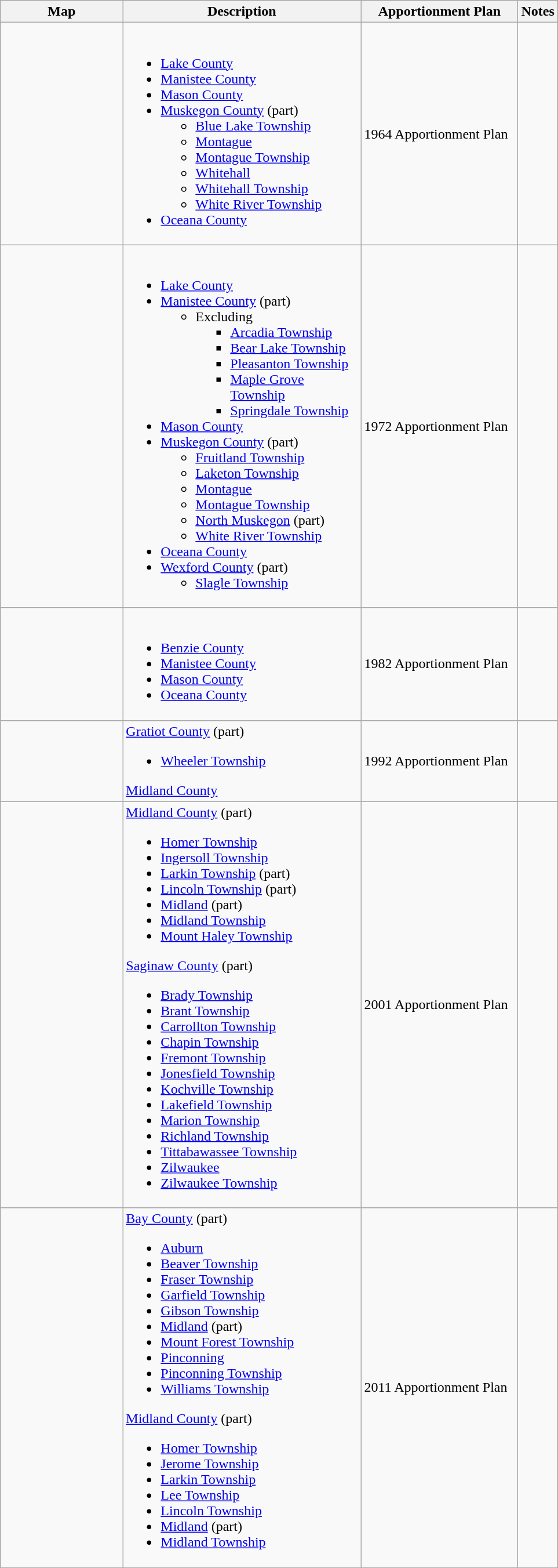<table class="wikitable sortable">
<tr>
<th style="width:100pt;">Map</th>
<th style="width:200pt;">Description</th>
<th style="width:130pt;">Apportionment Plan</th>
<th style="width:15pt;">Notes</th>
</tr>
<tr>
<td></td>
<td><br><ul><li><a href='#'>Lake County</a></li><li><a href='#'>Manistee County</a></li><li><a href='#'>Mason County</a></li><li><a href='#'>Muskegon County</a> (part)<ul><li><a href='#'>Blue Lake Township</a></li><li><a href='#'>Montague</a></li><li><a href='#'>Montague Township</a></li><li><a href='#'>Whitehall</a></li><li><a href='#'>Whitehall Township</a></li><li><a href='#'>White River Township</a></li></ul></li><li><a href='#'>Oceana County</a></li></ul></td>
<td>1964 Apportionment Plan</td>
<td></td>
</tr>
<tr>
<td></td>
<td><br><ul><li><a href='#'>Lake County</a></li><li><a href='#'>Manistee County</a> (part)<ul><li>Excluding<ul><li><a href='#'>Arcadia Township</a></li><li><a href='#'>Bear Lake Township</a></li><li><a href='#'>Pleasanton Township</a></li><li><a href='#'>Maple Grove Township</a></li><li><a href='#'>Springdale Township</a></li></ul></li></ul></li><li><a href='#'>Mason County</a></li><li><a href='#'>Muskegon County</a> (part)<ul><li><a href='#'>Fruitland Township</a></li><li><a href='#'>Laketon Township</a></li><li><a href='#'>Montague</a></li><li><a href='#'>Montague Township</a></li><li><a href='#'>North Muskegon</a> (part)</li><li><a href='#'>White River Township</a></li></ul></li><li><a href='#'>Oceana County</a></li><li><a href='#'>Wexford County</a> (part)<ul><li><a href='#'>Slagle Township</a></li></ul></li></ul></td>
<td>1972 Apportionment Plan</td>
<td></td>
</tr>
<tr>
<td></td>
<td><br><ul><li><a href='#'>Benzie County</a></li><li><a href='#'>Manistee County</a></li><li><a href='#'>Mason County</a></li><li><a href='#'>Oceana County</a></li></ul></td>
<td>1982 Apportionment Plan</td>
<td></td>
</tr>
<tr>
<td></td>
<td><a href='#'>Gratiot County</a> (part)<br><ul><li><a href='#'>Wheeler Township</a></li></ul><a href='#'>Midland County</a></td>
<td>1992 Apportionment Plan</td>
<td></td>
</tr>
<tr>
<td></td>
<td><a href='#'>Midland County</a> (part)<br><ul><li><a href='#'>Homer Township</a></li><li><a href='#'>Ingersoll Township</a></li><li><a href='#'>Larkin Township</a> (part)</li><li><a href='#'>Lincoln Township</a> (part)</li><li><a href='#'>Midland</a> (part)</li><li><a href='#'>Midland Township</a></li><li><a href='#'>Mount Haley Township</a></li></ul><a href='#'>Saginaw County</a> (part)<ul><li><a href='#'>Brady Township</a></li><li><a href='#'>Brant Township</a></li><li><a href='#'>Carrollton Township</a></li><li><a href='#'>Chapin Township</a></li><li><a href='#'>Fremont Township</a></li><li><a href='#'>Jonesfield Township</a></li><li><a href='#'>Kochville Township</a></li><li><a href='#'>Lakefield Township</a></li><li><a href='#'>Marion Township</a></li><li><a href='#'>Richland Township</a></li><li><a href='#'>Tittabawassee Township</a></li><li><a href='#'>Zilwaukee</a></li><li><a href='#'>Zilwaukee Township</a></li></ul></td>
<td>2001 Apportionment Plan</td>
<td></td>
</tr>
<tr>
<td></td>
<td><a href='#'>Bay County</a> (part)<br><ul><li><a href='#'>Auburn</a></li><li><a href='#'>Beaver Township</a></li><li><a href='#'>Fraser Township</a></li><li><a href='#'>Garfield Township</a></li><li><a href='#'>Gibson Township</a></li><li><a href='#'>Midland</a> (part)</li><li><a href='#'>Mount Forest Township</a></li><li><a href='#'>Pinconning</a></li><li><a href='#'>Pinconning Township</a></li><li><a href='#'>Williams Township</a></li></ul><a href='#'>Midland County</a> (part)<ul><li><a href='#'>Homer Township</a></li><li><a href='#'>Jerome Township</a></li><li><a href='#'>Larkin Township</a></li><li><a href='#'>Lee Township</a></li><li><a href='#'>Lincoln Township</a></li><li><a href='#'>Midland</a> (part)</li><li><a href='#'>Midland Township</a></li></ul></td>
<td>2011 Apportionment Plan</td>
<td></td>
</tr>
<tr>
</tr>
</table>
